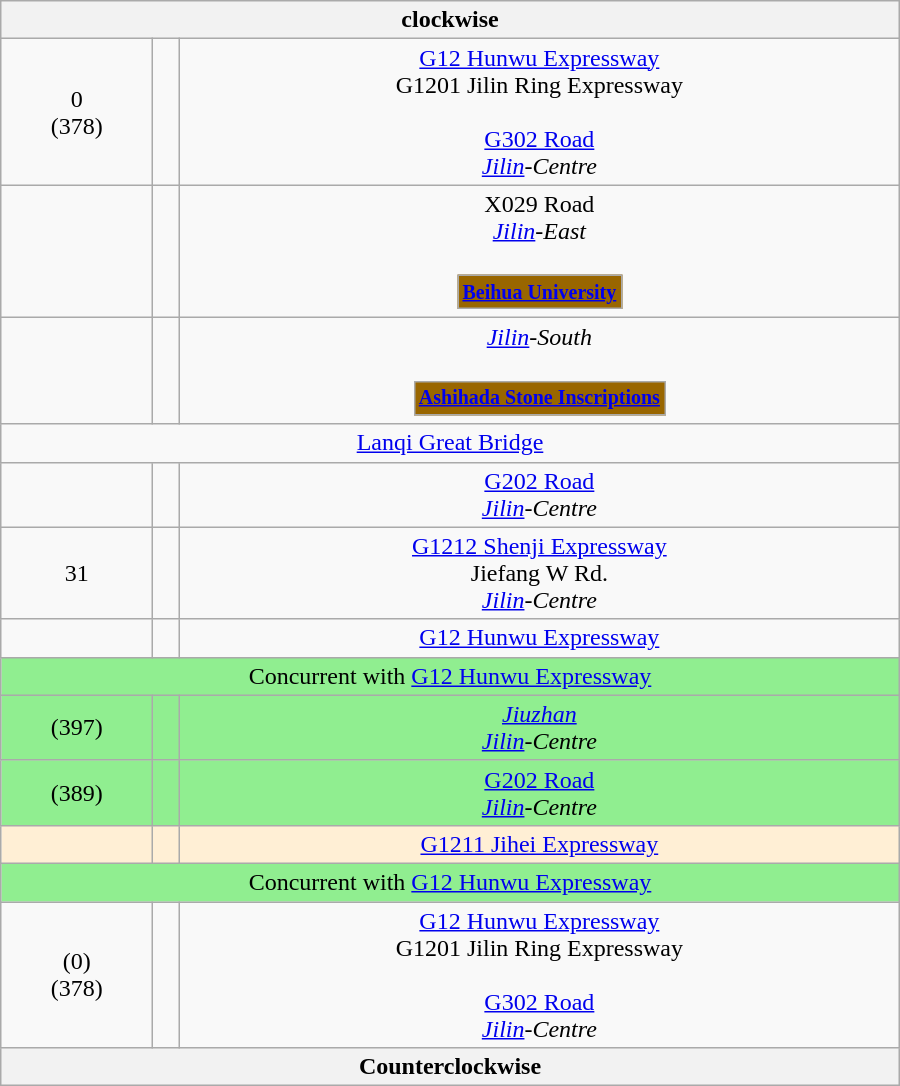<table class="wikitable" style="text-align:center" width="600px">
<tr>
<th text-align="center" colspan="3"> clockwise </th>
</tr>
<tr>
<td>0<br>(378)</td>
<td><br></td>
<td> <a href='#'>G12 Hunwu Expressway</a><br> G1201 Jilin Ring Expressway<br><br> <a href='#'>G302 Road</a><br><em><a href='#'>Jilin</a>-Centre</em></td>
</tr>
<tr align="center">
<td></td>
<td></td>
<td> X029 Road<br><em><a href='#'>Jilin</a>-East</em><br><br><table border=0>
<tr size=40>
<td bgcolor=#960 style="font-size: 10pt; color: white" align=center><strong><a href='#'><span>Beihua University</span></a></strong></td>
</tr>
</table>
</td>
</tr>
<tr align="center">
<td></td>
<td></td>
<td><em><a href='#'>Jilin</a>-South</em><br><br><table border=0>
<tr size=40>
<td bgcolor=#960 style="font-size: 10pt; color: white" align=center><strong><a href='#'><span>Ashihada Stone Inscriptions</span></a></strong></td>
</tr>
</table>
</td>
</tr>
<tr>
<td colspan="7"> <a href='#'>Lanqi Great Bridge</a></td>
</tr>
<tr>
<td></td>
<td></td>
<td> <a href='#'>G202 Road</a><br><em><a href='#'>Jilin</a>-Centre</em></td>
</tr>
<tr>
<td>31</td>
<td></td>
<td> <a href='#'>G1212 Shenji Expressway</a><br>Jiefang W Rd.<br><em><a href='#'>Jilin</a>-Centre</em></td>
</tr>
<tr>
<td></td>
<td></td>
<td> <a href='#'>G12 Hunwu Expressway</a></td>
</tr>
<tr style="background:#90ee90;">
<td colspan="7"> Concurrent with  <a href='#'>G12 Hunwu Expressway</a> </td>
</tr>
<tr style="background:#90ee90;">
<td>(397)</td>
<td></td>
<td><em><a href='#'>Jiuzhan</a></em><br><em><a href='#'>Jilin</a>-Centre</em></td>
</tr>
<tr style="background:#90ee90;">
<td>(389)</td>
<td></td>
<td> <a href='#'>G202 Road</a><br><em><a href='#'>Jilin</a>-Centre</em></td>
</tr>
<tr>
<td style="background:#ffefd5;"></td>
<td style="background:#ffefd5;"><br></td>
<td style="background:#ffefd5;">  <a href='#'>G1211 Jihei Expressway</a></td>
</tr>
<tr style="background:#90ee90;">
<td colspan="7"> Concurrent with  <a href='#'>G12 Hunwu Expressway</a> </td>
</tr>
<tr>
<td>(0)<br>(378)</td>
<td><br></td>
<td> <a href='#'>G12 Hunwu Expressway</a><br> G1201 Jilin Ring Expressway<br><br> <a href='#'>G302 Road</a><br><em><a href='#'>Jilin</a>-Centre</em></td>
</tr>
<tr>
<th text-align="center" colspan="3"> Counterclockwise </th>
</tr>
</table>
